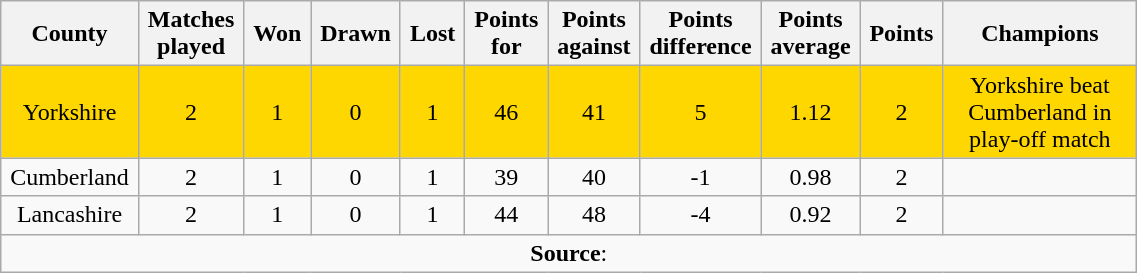<table class="wikitable plainrowheaders" style="text-align: center; width: 60%">
<tr>
<th scope="col" style="width: 5%;">County</th>
<th scope="col" style="width: 5%;">Matches played</th>
<th scope="col" style="width: 5%;">Won</th>
<th scope="col" style="width: 5%;">Drawn</th>
<th scope="col" style="width: 5%;">Lost</th>
<th scope="col" style="width: 5%;">Points for</th>
<th scope="col" style="width: 5%;">Points against</th>
<th scope="col" style="width: 5%;">Points difference</th>
<th scope="col" style="width: 5%;">Points average</th>
<th scope="col" style="width: 5%;">Points</th>
<th scope="col" style="width: 15%;">Champions</th>
</tr>
<tr style="background: gold;">
<td>Yorkshire</td>
<td>2</td>
<td>1</td>
<td>0</td>
<td>1</td>
<td>46</td>
<td>41</td>
<td>5</td>
<td>1.12</td>
<td>2</td>
<td>Yorkshire beat Cumberland in play-off match</td>
</tr>
<tr>
<td>Cumberland</td>
<td>2</td>
<td>1</td>
<td>0</td>
<td>1</td>
<td>39</td>
<td>40</td>
<td>-1</td>
<td>0.98</td>
<td>2</td>
<td></td>
</tr>
<tr>
<td>Lancashire</td>
<td>2</td>
<td>1</td>
<td>0</td>
<td>1</td>
<td>44</td>
<td>48</td>
<td>-4</td>
<td>0.92</td>
<td>2</td>
<td></td>
</tr>
<tr>
<td colspan="11"><strong>Source</strong>:</td>
</tr>
</table>
